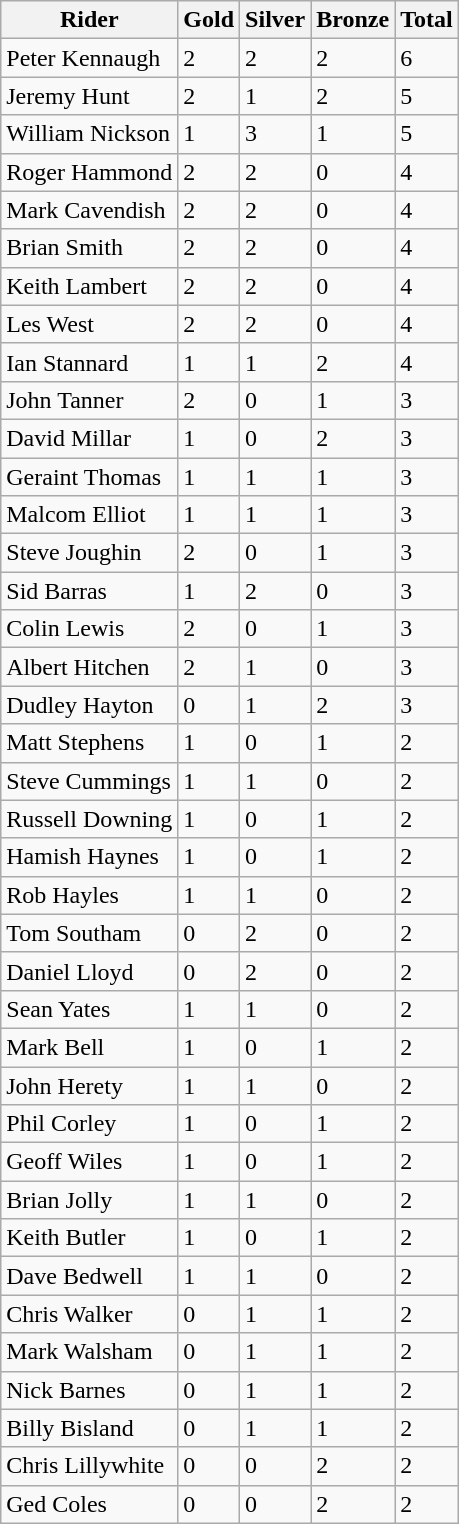<table class="wikitable sortable">
<tr>
<th>Rider</th>
<th>Gold</th>
<th>Silver</th>
<th>Bronze</th>
<th>Total</th>
</tr>
<tr>
<td>Peter Kennaugh</td>
<td>2</td>
<td>2</td>
<td>2</td>
<td>6</td>
</tr>
<tr>
<td>Jeremy Hunt</td>
<td>2</td>
<td>1</td>
<td>2</td>
<td>5</td>
</tr>
<tr>
<td>William Nickson</td>
<td>1</td>
<td>3</td>
<td>1</td>
<td>5</td>
</tr>
<tr>
<td>Roger Hammond</td>
<td>2</td>
<td>2</td>
<td>0</td>
<td>4</td>
</tr>
<tr>
<td>Mark Cavendish</td>
<td>2</td>
<td>2</td>
<td>0</td>
<td>4</td>
</tr>
<tr>
<td>Brian Smith</td>
<td>2</td>
<td>2</td>
<td>0</td>
<td>4</td>
</tr>
<tr>
<td>Keith Lambert</td>
<td>2</td>
<td>2</td>
<td>0</td>
<td>4</td>
</tr>
<tr>
<td>Les West</td>
<td>2</td>
<td>2</td>
<td>0</td>
<td>4</td>
</tr>
<tr>
<td>Ian Stannard</td>
<td>1</td>
<td>1</td>
<td>2</td>
<td>4</td>
</tr>
<tr>
<td>John  Tanner</td>
<td>2</td>
<td>0</td>
<td>1</td>
<td>3</td>
</tr>
<tr>
<td>David Millar</td>
<td>1</td>
<td>0</td>
<td>2</td>
<td>3</td>
</tr>
<tr>
<td>Geraint Thomas</td>
<td>1</td>
<td>1</td>
<td>1</td>
<td>3</td>
</tr>
<tr>
<td>Malcom Elliot</td>
<td>1</td>
<td>1</td>
<td>1</td>
<td>3</td>
</tr>
<tr>
<td>Steve Joughin</td>
<td>2</td>
<td>0</td>
<td>1</td>
<td>3</td>
</tr>
<tr>
<td>Sid Barras</td>
<td>1</td>
<td>2</td>
<td>0</td>
<td>3</td>
</tr>
<tr>
<td>Colin Lewis</td>
<td>2</td>
<td>0</td>
<td>1</td>
<td>3</td>
</tr>
<tr>
<td>Albert Hitchen</td>
<td>2</td>
<td>1</td>
<td>0</td>
<td>3</td>
</tr>
<tr>
<td>Dudley Hayton</td>
<td>0</td>
<td>1</td>
<td>2</td>
<td>3</td>
</tr>
<tr>
<td>Matt Stephens</td>
<td>1</td>
<td>0</td>
<td>1</td>
<td>2</td>
</tr>
<tr>
<td>Steve Cummings</td>
<td>1</td>
<td>1</td>
<td>0</td>
<td>2</td>
</tr>
<tr>
<td>Russell Downing</td>
<td>1</td>
<td>0</td>
<td>1</td>
<td>2</td>
</tr>
<tr>
<td>Hamish Haynes</td>
<td>1</td>
<td>0</td>
<td>1</td>
<td>2</td>
</tr>
<tr>
<td>Rob Hayles</td>
<td>1</td>
<td>1</td>
<td>0</td>
<td>2</td>
</tr>
<tr>
<td>Tom Southam</td>
<td>0</td>
<td>2</td>
<td>0</td>
<td>2</td>
</tr>
<tr>
<td>Daniel Lloyd</td>
<td>0</td>
<td>2</td>
<td>0</td>
<td>2</td>
</tr>
<tr>
<td>Sean Yates</td>
<td>1</td>
<td>1</td>
<td>0</td>
<td>2</td>
</tr>
<tr>
<td>Mark Bell</td>
<td>1</td>
<td>0</td>
<td>1</td>
<td>2</td>
</tr>
<tr>
<td>John Herety</td>
<td>1</td>
<td>1</td>
<td>0</td>
<td>2</td>
</tr>
<tr>
<td>Phil Corley</td>
<td>1</td>
<td>0</td>
<td>1</td>
<td>2</td>
</tr>
<tr>
<td>Geoff Wiles</td>
<td>1</td>
<td>0</td>
<td>1</td>
<td>2</td>
</tr>
<tr>
<td>Brian Jolly</td>
<td>1</td>
<td>1</td>
<td>0</td>
<td>2</td>
</tr>
<tr>
<td>Keith Butler</td>
<td>1</td>
<td>0</td>
<td>1</td>
<td>2</td>
</tr>
<tr>
<td>Dave Bedwell</td>
<td>1</td>
<td>1</td>
<td>0</td>
<td>2</td>
</tr>
<tr>
<td>Chris Walker</td>
<td>0</td>
<td>1</td>
<td>1</td>
<td>2</td>
</tr>
<tr>
<td>Mark Walsham</td>
<td>0</td>
<td>1</td>
<td>1</td>
<td>2</td>
</tr>
<tr>
<td>Nick Barnes</td>
<td>0</td>
<td>1</td>
<td>1</td>
<td>2</td>
</tr>
<tr>
<td>Billy Bisland</td>
<td>0</td>
<td>1</td>
<td>1</td>
<td>2</td>
</tr>
<tr>
<td>Chris Lillywhite</td>
<td>0</td>
<td>0</td>
<td>2</td>
<td>2</td>
</tr>
<tr>
<td>Ged Coles</td>
<td>0</td>
<td>0</td>
<td>2</td>
<td>2</td>
</tr>
</table>
